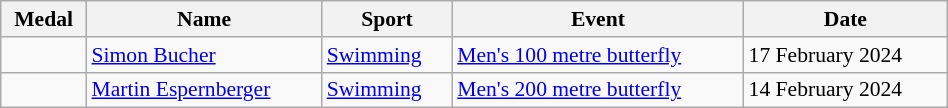<table class="wikitable sortable" style="font-size:90%; width:50%;">
<tr>
<th>Medal</th>
<th>Name</th>
<th>Sport</th>
<th>Event</th>
<th>Date</th>
</tr>
<tr>
<td></td>
<td><a href='#'>Simon Bucher</a></td>
<td><a href='#'>Swimming</a></td>
<td><a href='#'>Men's 100 metre butterfly</a></td>
<td>17 February 2024</td>
</tr>
<tr>
<td></td>
<td><a href='#'>Martin Espernberger</a></td>
<td><a href='#'>Swimming</a></td>
<td><a href='#'>Men's 200 metre butterfly</a></td>
<td>14 February 2024</td>
</tr>
</table>
